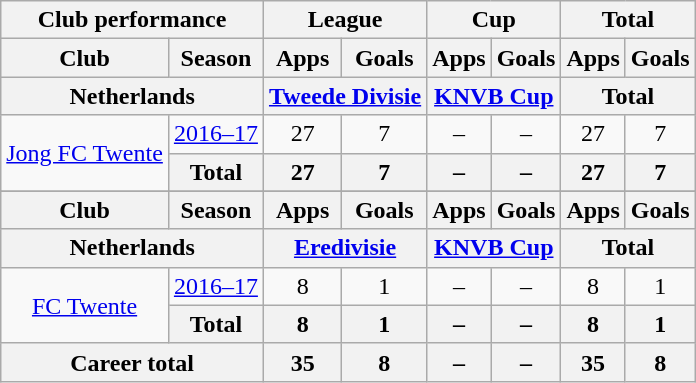<table class="wikitable" style="text-align:center">
<tr>
<th colspan=2>Club performance</th>
<th colspan=2>League</th>
<th colspan=2>Cup</th>
<th colspan=2>Total</th>
</tr>
<tr>
<th>Club</th>
<th>Season</th>
<th>Apps</th>
<th>Goals</th>
<th>Apps</th>
<th>Goals</th>
<th>Apps</th>
<th>Goals</th>
</tr>
<tr>
<th colspan=2>Netherlands</th>
<th colspan=2><a href='#'>Tweede Divisie</a></th>
<th colspan=2><a href='#'>KNVB Cup</a></th>
<th colspan=2>Total</th>
</tr>
<tr>
<td rowspan="2"><a href='#'>Jong FC Twente</a></td>
<td><a href='#'>2016–17</a></td>
<td>27</td>
<td>7</td>
<td>–</td>
<td>–</td>
<td>27</td>
<td>7</td>
</tr>
<tr>
<th rowspan=1>Total</th>
<th>27</th>
<th>7</th>
<th>–</th>
<th>–</th>
<th>27</th>
<th>7</th>
</tr>
<tr>
</tr>
<tr>
<th>Club</th>
<th>Season</th>
<th>Apps</th>
<th>Goals</th>
<th>Apps</th>
<th>Goals</th>
<th>Apps</th>
<th>Goals</th>
</tr>
<tr>
<th colspan=2>Netherlands</th>
<th colspan=2><a href='#'>Eredivisie</a></th>
<th colspan=2><a href='#'>KNVB Cup</a></th>
<th colspan=2>Total</th>
</tr>
<tr>
<td rowspan="2"><a href='#'>FC Twente</a></td>
<td><a href='#'>2016–17</a></td>
<td>8</td>
<td>1</td>
<td>–</td>
<td>–</td>
<td>8</td>
<td>1</td>
</tr>
<tr>
<th rowspan=1>Total</th>
<th>8</th>
<th>1</th>
<th>–</th>
<th>–</th>
<th>8</th>
<th>1</th>
</tr>
<tr>
<th colspan=2>Career total</th>
<th>35</th>
<th>8</th>
<th>–</th>
<th>–</th>
<th>35</th>
<th>8</th>
</tr>
</table>
